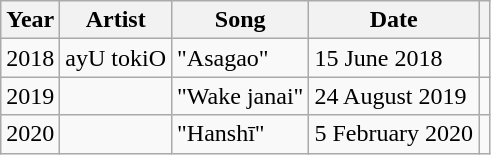<table class="wikitable">
<tr>
<th>Year</th>
<th>Artist</th>
<th>Song</th>
<th>Date</th>
<th></th>
</tr>
<tr>
<td>2018</td>
<td>ayU tokiO</td>
<td>"Asagao"</td>
<td>15 June 2018</td>
<td></td>
</tr>
<tr>
<td>2019</td>
<td></td>
<td>"Wake janai"</td>
<td>24 August 2019</td>
<td></td>
</tr>
<tr>
<td>2020</td>
<td></td>
<td>"Hanshī"</td>
<td>5 February 2020</td>
<td></td>
</tr>
</table>
